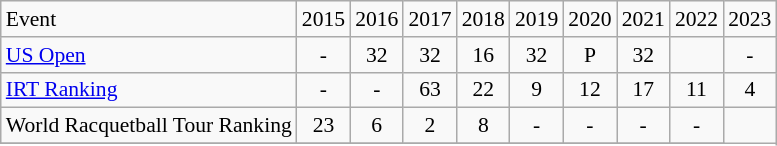<table class="wikitable" style="font-size:90%;" align=center>
<tr>
<td>Event</td>
<td>2015</td>
<td>2016</td>
<td>2017</td>
<td>2018</td>
<td>2019</td>
<td>2020</td>
<td>2021</td>
<td>2022</td>
<td>2023</td>
</tr>
<tr>
<td align="left"><a href='#'>US Open</a></td>
<td align=center>-</td>
<td align=center>32</td>
<td align=center>32</td>
<td align=center>16</td>
<td align=center>32</td>
<td align=center>P</td>
<td align=center>32</td>
<td align=center></td>
<td align=center>-</td>
</tr>
<tr>
<td align="left"><a href='#'>IRT Ranking</a></td>
<td align=center>-</td>
<td align=center>-</td>
<td align=center>63</td>
<td align=center>22</td>
<td align=center>9</td>
<td align=center>12</td>
<td align=center>17</td>
<td align=center>11</td>
<td align=center>4</td>
</tr>
<tr>
<td align="left">World Racquetball Tour Ranking</td>
<td align=center>23</td>
<td align=center>6</td>
<td align=center>2</td>
<td align=center>8</td>
<td align=center>-</td>
<td align=center>-</td>
<td align=center>-</td>
<td align=center>-</td>
</tr>
<tr>
</tr>
</table>
